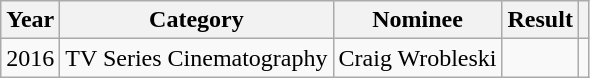<table class="wikitable sortable">
<tr>
<th scope="col">Year</th>
<th scope="col">Category</th>
<th scope="col">Nominee</th>
<th scope="col">Result</th>
<th scope="col" class="unsortable"></th>
</tr>
<tr>
<td>2016</td>
<td scope="row">TV Series Cinematography</td>
<td>Craig Wrobleski</td>
<td></td>
<td style="text-align: center;"></td>
</tr>
</table>
